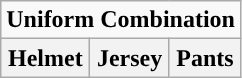<table class="wikitable">
<tr>
<td align="center" Colspan="3"><strong>Uniform Combination</strong></td>
</tr>
<tr align="center">
<th>Helmet</th>
<th>Jersey</th>
<th>Pants</th>
</tr>
</table>
